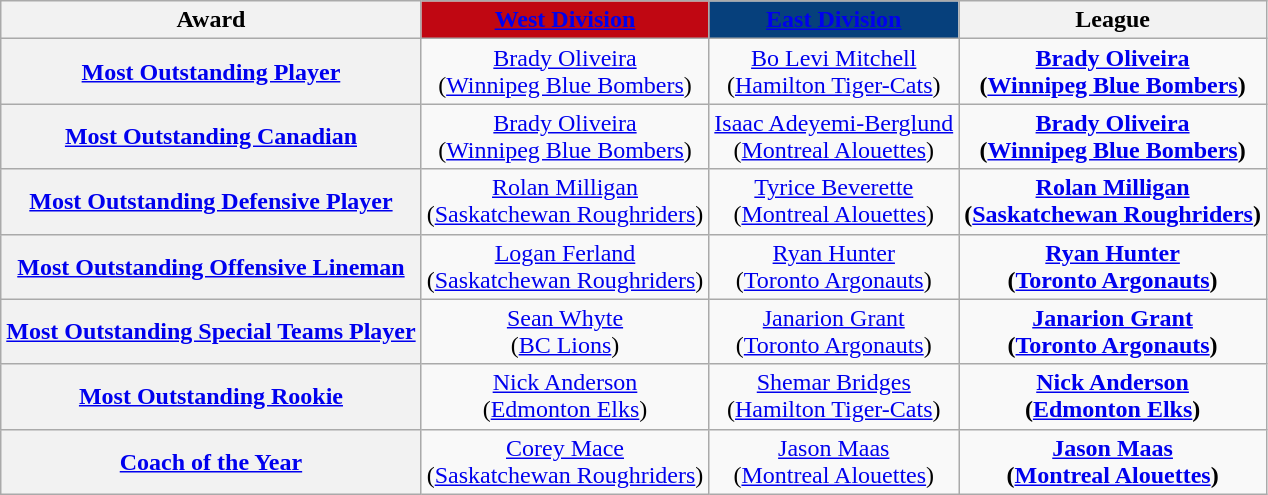<table class="wikitable">
<tr>
<th>Award</th>
<th style="background-color: #c00712;"><strong><a href='#'><span>West Division</span></a></strong></th>
<th style="background-color: #06407C;"><strong><a href='#'><span>East Division</span></a></strong></th>
<th>League</th>
</tr>
<tr>
<th><a href='#'>Most Outstanding Player</a></th>
<td align="center"><a href='#'>Brady Oliveira</a><br>(<a href='#'>Winnipeg Blue Bombers</a>)</td>
<td align="center"><a href='#'>Bo Levi Mitchell</a><br>(<a href='#'>Hamilton Tiger-Cats</a>)</td>
<td align="center"><strong><a href='#'>Brady Oliveira</a><br>(<a href='#'>Winnipeg Blue Bombers</a>)</strong></td>
</tr>
<tr>
<th><a href='#'>Most Outstanding Canadian</a></th>
<td align="center"><a href='#'>Brady Oliveira</a><br>(<a href='#'>Winnipeg Blue Bombers</a>)</td>
<td align="center"><a href='#'>Isaac Adeyemi-Berglund</a><br>(<a href='#'>Montreal Alouettes</a>)</td>
<td align="center"><strong><a href='#'>Brady Oliveira</a><br>(<a href='#'>Winnipeg Blue Bombers</a>)</strong></td>
</tr>
<tr>
<th><a href='#'>Most Outstanding Defensive Player</a></th>
<td align="center"><a href='#'>Rolan Milligan</a><br>(<a href='#'>Saskatchewan Roughriders</a>)</td>
<td align="center"><a href='#'>Tyrice Beverette</a><br>(<a href='#'>Montreal Alouettes</a>)</td>
<td align="center"><strong><a href='#'>Rolan Milligan</a><br>(<a href='#'>Saskatchewan Roughriders</a>)</strong></td>
</tr>
<tr>
<th><a href='#'>Most Outstanding Offensive Lineman</a></th>
<td align="center"><a href='#'>Logan Ferland</a><br>(<a href='#'>Saskatchewan Roughriders</a>)</td>
<td align="center"><a href='#'>Ryan Hunter</a><br>(<a href='#'>Toronto Argonauts</a>)</td>
<td align="center"><strong><a href='#'>Ryan Hunter</a><br>(<a href='#'>Toronto Argonauts</a>)</strong></td>
</tr>
<tr>
<th><a href='#'>Most Outstanding Special Teams Player</a></th>
<td align="center"><a href='#'>Sean Whyte</a><br>(<a href='#'>BC Lions</a>)</td>
<td align="center"><a href='#'>Janarion Grant</a><br>(<a href='#'>Toronto Argonauts</a>)</td>
<td align="center"><strong><a href='#'>Janarion Grant</a><br>(<a href='#'>Toronto Argonauts</a>)</strong></td>
</tr>
<tr>
<th><a href='#'>Most Outstanding Rookie</a></th>
<td align="center"><a href='#'>Nick Anderson</a><br>(<a href='#'>Edmonton Elks</a>)</td>
<td align="center"><a href='#'>Shemar Bridges</a><br>(<a href='#'>Hamilton Tiger-Cats</a>)</td>
<td align="center"><strong><a href='#'>Nick Anderson</a><br>(<a href='#'>Edmonton Elks</a>)</strong></td>
</tr>
<tr>
<th><a href='#'>Coach of the Year</a></th>
<td align="center"><a href='#'>Corey Mace</a><br>(<a href='#'>Saskatchewan Roughriders</a>)</td>
<td align="center"><a href='#'>Jason Maas</a><br>(<a href='#'>Montreal Alouettes</a>)</td>
<td align="center"><strong><a href='#'>Jason Maas</a><br>(<a href='#'>Montreal Alouettes</a>)</strong></td>
</tr>
</table>
